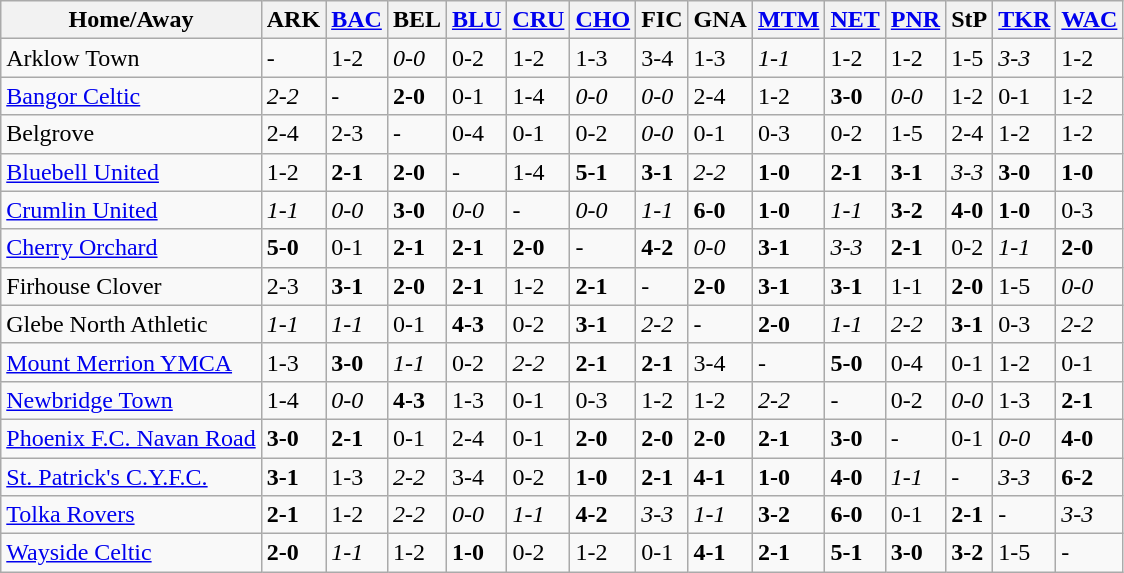<table class="wikitable collapsible">
<tr>
<th>Home/Away</th>
<th>ARK</th>
<th><a href='#'>BAC</a></th>
<th>BEL</th>
<th><a href='#'>BLU</a></th>
<th><a href='#'>CRU</a></th>
<th><a href='#'>CHO</a></th>
<th>FIC</th>
<th>GNA</th>
<th><a href='#'>MTM</a></th>
<th><a href='#'>NET</a></th>
<th><a href='#'>PNR</a></th>
<th>StP</th>
<th><a href='#'>TKR</a></th>
<th><a href='#'>WAC</a></th>
</tr>
<tr>
<td>Arklow Town</td>
<td>-</td>
<td>1-2</td>
<td><em>0-0</em></td>
<td>0-2</td>
<td>1-2</td>
<td>1-3</td>
<td>3-4</td>
<td>1-3</td>
<td><em>1-1</em></td>
<td>1-2</td>
<td>1-2</td>
<td>1-5</td>
<td><em>3-3</em></td>
<td>1-2</td>
</tr>
<tr>
<td><a href='#'>Bangor Celtic</a></td>
<td><em>2-2</em></td>
<td>-</td>
<td><strong>2-0</strong></td>
<td>0-1</td>
<td>1-4</td>
<td><em>0-0</em></td>
<td><em>0-0</em></td>
<td>2-4</td>
<td>1-2</td>
<td><strong>3-0</strong></td>
<td><em>0-0</em></td>
<td>1-2</td>
<td>0-1</td>
<td>1-2</td>
</tr>
<tr>
<td>Belgrove</td>
<td>2-4</td>
<td>2-3</td>
<td>-</td>
<td>0-4</td>
<td>0-1</td>
<td>0-2</td>
<td><em>0-0</em></td>
<td>0-1</td>
<td>0-3</td>
<td>0-2</td>
<td>1-5</td>
<td>2-4</td>
<td>1-2</td>
<td>1-2</td>
</tr>
<tr>
<td><a href='#'>Bluebell United</a></td>
<td>1-2</td>
<td><strong>2-1</strong></td>
<td><strong>2-0</strong></td>
<td>-</td>
<td>1-4</td>
<td><strong>5-1</strong></td>
<td><strong>3-1</strong></td>
<td><em>2-2</em></td>
<td><strong>1-0</strong></td>
<td><strong>2-1</strong></td>
<td><strong>3-1</strong></td>
<td><em>3-3</em></td>
<td><strong>3-0</strong></td>
<td><strong>1-0</strong></td>
</tr>
<tr>
<td><a href='#'>Crumlin United</a></td>
<td><em>1-1</em></td>
<td><em>0-0</em></td>
<td><strong>3-0</strong></td>
<td><em>0-0</em></td>
<td>-</td>
<td><em>0-0</em></td>
<td><em>1-1</em></td>
<td><strong>6-0</strong></td>
<td><strong>1-0</strong></td>
<td><em>1-1</em></td>
<td><strong>3-2</strong></td>
<td><strong>4-0</strong></td>
<td><strong>1-0</strong></td>
<td>0-3</td>
</tr>
<tr>
<td><a href='#'>Cherry Orchard</a></td>
<td><strong>5-0</strong></td>
<td>0-1</td>
<td><strong>2-1</strong></td>
<td><strong>2-1</strong></td>
<td><strong>2-0</strong></td>
<td>-</td>
<td><strong>4-2</strong></td>
<td><em>0-0</em></td>
<td><strong>3-1</strong></td>
<td><em>3-3</em></td>
<td><strong>2-1</strong></td>
<td>0-2</td>
<td><em>1-1</em></td>
<td><strong>2-0</strong></td>
</tr>
<tr>
<td>Firhouse Clover</td>
<td>2-3</td>
<td><strong>3-1</strong></td>
<td><strong>2-0</strong></td>
<td><strong>2-1</strong></td>
<td>1-2</td>
<td><strong>2-1</strong></td>
<td>-</td>
<td><strong>2-0</strong></td>
<td><strong>3-1</strong></td>
<td><strong>3-1</strong></td>
<td>1-1</td>
<td><strong>2-0</strong></td>
<td>1-5</td>
<td><em>0-0</em></td>
</tr>
<tr>
<td>Glebe North Athletic</td>
<td><em>1-1</em></td>
<td><em>1-1</em></td>
<td>0-1</td>
<td><strong>4-3</strong></td>
<td>0-2</td>
<td><strong>3-1</strong></td>
<td><em>2-2</em></td>
<td>-</td>
<td><strong>2-0</strong></td>
<td><em>1-1</em></td>
<td><em>2-2</em></td>
<td><strong>3-1</strong></td>
<td>0-3</td>
<td><em>2-2</em></td>
</tr>
<tr>
<td><a href='#'>Mount Merrion YMCA</a></td>
<td>1-3</td>
<td><strong>3-0</strong></td>
<td><em>1-1</em></td>
<td>0-2</td>
<td><em>2-2</em></td>
<td><strong>2-1</strong></td>
<td><strong>2-1</strong></td>
<td>3-4</td>
<td>-</td>
<td><strong>5-0</strong></td>
<td>0-4</td>
<td>0-1</td>
<td>1-2</td>
<td>0-1</td>
</tr>
<tr>
<td><a href='#'>Newbridge Town</a></td>
<td>1-4</td>
<td><em>0-0</em></td>
<td><strong>4-3</strong></td>
<td>1-3</td>
<td>0-1</td>
<td>0-3</td>
<td>1-2</td>
<td>1-2</td>
<td><em>2-2</em></td>
<td>-</td>
<td>0-2</td>
<td><em>0-0</em></td>
<td>1-3</td>
<td><strong>2-1</strong></td>
</tr>
<tr>
<td><a href='#'>Phoenix F.C. Navan Road</a></td>
<td><strong>3-0</strong></td>
<td><strong>2-1</strong></td>
<td>0-1</td>
<td>2-4</td>
<td>0-1</td>
<td><strong>2-0</strong></td>
<td><strong>2-0</strong></td>
<td><strong>2-0</strong></td>
<td><strong>2-1</strong></td>
<td><strong>3-0</strong></td>
<td>-</td>
<td>0-1</td>
<td><em>0-0</em></td>
<td><strong>4-0</strong></td>
</tr>
<tr>
<td><a href='#'>St. Patrick's C.Y.F.C.</a></td>
<td><strong>3-1</strong></td>
<td>1-3</td>
<td><em>2-2</em></td>
<td>3-4</td>
<td>0-2</td>
<td><strong>1-0</strong></td>
<td><strong>2-1</strong></td>
<td><strong>4-1</strong></td>
<td><strong>1-0</strong></td>
<td><strong>4-0</strong></td>
<td><em>1-1</em></td>
<td>-</td>
<td><em>3-3</em></td>
<td><strong>6-2</strong></td>
</tr>
<tr>
<td><a href='#'>Tolka Rovers</a></td>
<td><strong>2-1</strong></td>
<td>1-2</td>
<td><em>2-2</em></td>
<td><em>0-0</em></td>
<td><em>1-1</em></td>
<td><strong>4-2</strong></td>
<td><em>3-3</em></td>
<td><em>1-1</em></td>
<td><strong>3-2</strong></td>
<td><strong>6-0</strong></td>
<td>0-1</td>
<td><strong>2-1</strong></td>
<td>-</td>
<td><em>3-3</em></td>
</tr>
<tr>
<td><a href='#'>Wayside Celtic</a></td>
<td><strong>2-0</strong></td>
<td><em>1-1</em></td>
<td>1-2</td>
<td><strong>1-0</strong></td>
<td>0-2</td>
<td>1-2</td>
<td>0-1</td>
<td><strong>4-1</strong></td>
<td><strong>2-1</strong></td>
<td><strong>5-1</strong></td>
<td><strong>3-0</strong></td>
<td><strong>3-2</strong></td>
<td>1-5</td>
<td>-</td>
</tr>
</table>
